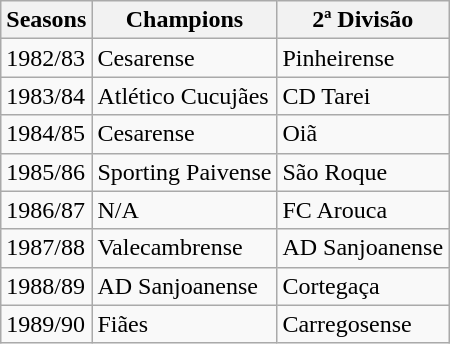<table class="wikitable" style="text-align:left">
<tr>
<th style= style="width:80px;">Seasons</th>
<th style= style="width:200px;">Champions</th>
<th style= style="width:200px;">2ª Divisão</th>
</tr>
<tr>
<td>1982/83</td>
<td>Cesarense</td>
<td>Pinheirense</td>
</tr>
<tr>
<td>1983/84</td>
<td>Atlético Cucujães</td>
<td>CD Tarei</td>
</tr>
<tr>
<td>1984/85</td>
<td>Cesarense</td>
<td>Oiã</td>
</tr>
<tr>
<td>1985/86</td>
<td>Sporting Paivense</td>
<td>São Roque</td>
</tr>
<tr>
<td>1986/87</td>
<td>N/A</td>
<td>FC Arouca</td>
</tr>
<tr>
<td>1987/88</td>
<td>Valecambrense</td>
<td>AD Sanjoanense</td>
</tr>
<tr>
<td>1988/89</td>
<td>AD Sanjoanense</td>
<td>Cortegaça</td>
</tr>
<tr>
<td>1989/90</td>
<td>Fiães</td>
<td>Carregosense</td>
</tr>
</table>
